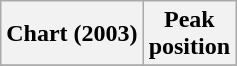<table class="wikitable plainrowheaders">
<tr>
<th scope="col">Chart (2003)</th>
<th scope="col">Peak<br>position</th>
</tr>
<tr>
</tr>
</table>
